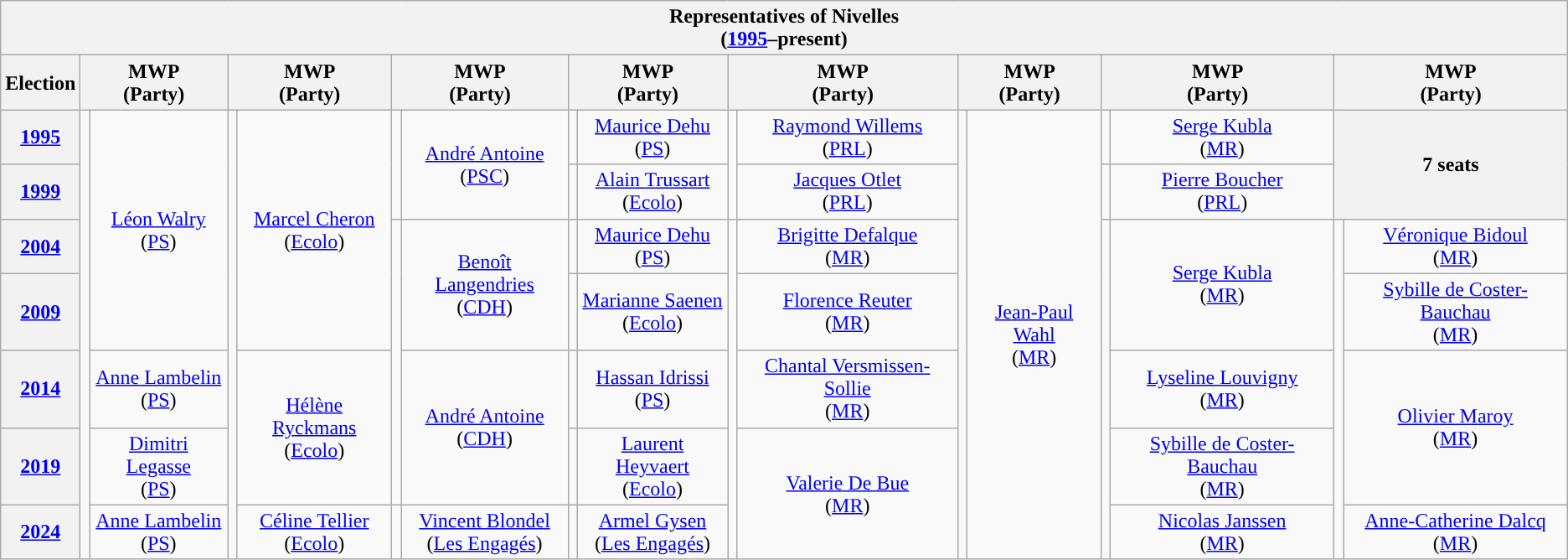<table class="wikitable" style="text-align:center">
<tr>
<th colspan="17">Representatives of Nivelles<br>(<a href='#'>1995</a>–present)</th>
</tr>
<tr>
<th>Election</th>
<th colspan=2>MWP<br>(Party)</th>
<th colspan=2>MWP<br>(Party)</th>
<th colspan=2>MWP<br>(Party)</th>
<th colspan=2>MWP<br>(Party)</th>
<th colspan=2>MWP<br>(Party)</th>
<th colspan=2>MWP<br>(Party)</th>
<th colspan=2>MWP<br>(Party)</th>
<th colspan=2>MWP<br>(Party)</th>
</tr>
<tr>
<th><a href='#'>1995</a></th>
<td rowspan=7; style="background-color: "></td>
<td rowspan=4><a href='#'>Léon Walry</a><br>(<a href='#'>PS</a>)</td>
<td rowspan=7; style="background-color: "></td>
<td rowspan=4><a href='#'>Marcel Cheron</a><br>(<a href='#'>Ecolo</a>)</td>
<td rowspan=2; style="background-color: "></td>
<td rowspan=2><a href='#'>André Antoine</a><br>(<a href='#'>PSC</a>)</td>
<td rowspan=1; style="background-color: "></td>
<td rowspan=1><a href='#'>Maurice Dehu</a><br>(<a href='#'>PS</a>)</td>
<td rowspan=2; style="background-color: "></td>
<td rowspan=1><a href='#'>Raymond Willems</a><br>(<a href='#'>PRL</a>)</td>
<td rowspan=7; style="background-color: "></td>
<td rowspan=7><a href='#'>Jean-Paul Wahl</a><br>(<a href='#'>MR</a>)</td>
<td rowspan=1; style="background-color: "></td>
<td rowspan=1><a href='#'>Serge Kubla</a><br>(<a href='#'>MR</a>)</td>
<th colspan=2; rowspan=2>7 seats</th>
</tr>
<tr>
<th><a href='#'>1999</a></th>
<td rowspan=1; style="background-color: "></td>
<td rowspan=1><a href='#'>Alain Trussart</a><br>(<a href='#'>Ecolo</a>)</td>
<td rowspan=1><a href='#'>Jacques Otlet</a><br>(<a href='#'>PRL</a>)</td>
<td rowspan=1; style="background-color: "></td>
<td rowspan=1><a href='#'>Pierre Boucher</a><br>(<a href='#'>PRL</a>)</td>
</tr>
<tr>
<th><a href='#'>2004</a></th>
<td rowspan=4; style="background-color: "></td>
<td rowspan=2><a href='#'>Benoît Langendries</a><br>(<a href='#'>CDH</a>)</td>
<td rowspan=1; style="background-color: "></td>
<td rowspan=1><a href='#'>Maurice Dehu</a><br>(<a href='#'>PS</a>)</td>
<td rowspan=5; style="background-color: "></td>
<td rowspan=1><a href='#'>Brigitte Defalque</a><br>(<a href='#'>MR</a>)</td>
<td rowspan=5; style="background-color: "></td>
<td rowspan=2><a href='#'>Serge Kubla</a><br>(<a href='#'>MR</a>)</td>
<td rowspan=5; style="background-color: "></td>
<td rowspan=1><a href='#'>Véronique Bidoul</a><br>(<a href='#'>MR</a>)</td>
</tr>
<tr>
<th><a href='#'>2009</a></th>
<td rowspan=1; style="background-color: "></td>
<td rowspan=1><a href='#'>Marianne Saenen</a><br>(<a href='#'>Ecolo</a>)</td>
<td rowspan=1><a href='#'>Florence Reuter</a><br>(<a href='#'>MR</a>)</td>
<td rowspan=1><a href='#'>Sybille de Coster-Bauchau</a><br>(<a href='#'>MR</a>)</td>
</tr>
<tr>
<th><a href='#'>2014</a></th>
<td rowspan=1><a href='#'>Anne Lambelin</a><br>(<a href='#'>PS</a>)</td>
<td rowspan=2><a href='#'>Hélène Ryckmans</a><br>(<a href='#'>Ecolo</a>)</td>
<td rowspan=2><a href='#'>André Antoine</a><br>(<a href='#'>CDH</a>)</td>
<td rowspan=1; style="background-color: "></td>
<td rowspan=1><a href='#'>Hassan Idrissi</a><br>(<a href='#'>PS</a>)</td>
<td rowspan=1><a href='#'>Chantal Versmissen-Sollie</a><br>(<a href='#'>MR</a>)</td>
<td rowspan=1><a href='#'>Lyseline Louvigny</a><br>(<a href='#'>MR</a>)</td>
<td rowspan=2><a href='#'>Olivier Maroy</a><br>(<a href='#'>MR</a>)</td>
</tr>
<tr>
<th><a href='#'>2019</a></th>
<td rowspan=1><a href='#'>Dimitri Legasse</a><br>(<a href='#'>PS</a>)</td>
<td rowspan=1; style="background-color: "></td>
<td rowspan=1><a href='#'>Laurent Heyvaert</a><br>(<a href='#'>Ecolo</a>)</td>
<td rowspan=2><a href='#'>Valerie De Bue</a><br>(<a href='#'>MR</a>)</td>
<td rowspan=1><a href='#'>Sybille de Coster-Bauchau</a><br>(<a href='#'>MR</a>)</td>
</tr>
<tr>
<th><a href='#'>2024</a></th>
<td rowspan=1><a href='#'>Anne Lambelin</a><br>(<a href='#'>PS</a>)</td>
<td rowspan=1><a href='#'>Céline Tellier</a><br>(<a href='#'>Ecolo</a>)</td>
<td rowspan=1; style="background-color: "></td>
<td rowspan=1><a href='#'>Vincent Blondel</a><br>(<a href='#'>Les Engagés</a>)</td>
<td rowspan=1; style="background-color: "></td>
<td rowspan=1><a href='#'>Armel Gysen</a><br>(<a href='#'>Les Engagés</a>)</td>
<td rowspan=1><a href='#'>Nicolas Janssen</a><br>(<a href='#'>MR</a>)</td>
<td rowspan=1><a href='#'>Anne-Catherine Dalcq</a><br>(<a href='#'>MR</a>)</td>
</tr>
</table>
